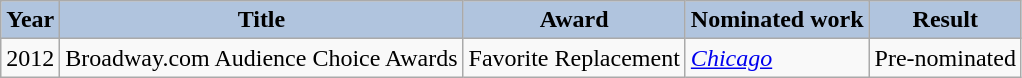<table class="wikitable">
<tr>
<th style="background:#B0C4DE;">Year</th>
<th style="background:#B0C4DE;">Title</th>
<th style="background:#B0C4DE;">Award</th>
<th style="background:#B0C4DE;">Nominated work</th>
<th style="background:#B0C4DE;">Result</th>
</tr>
<tr>
<td>2012</td>
<td>Broadway.com Audience Choice Awards</td>
<td>Favorite Replacement</td>
<td><em><a href='#'>Chicago</a></em></td>
<td>Pre-nominated</td>
</tr>
</table>
